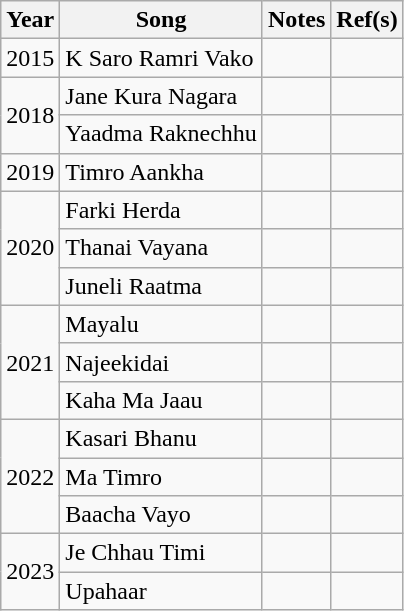<table class="wikitable">
<tr>
<th>Year</th>
<th>Song</th>
<th>Notes</th>
<th>Ref(s)</th>
</tr>
<tr>
<td>2015</td>
<td>K Saro Ramri Vako</td>
<td></td>
<td></td>
</tr>
<tr>
<td rowspan="2">2018</td>
<td>Jane Kura Nagara</td>
<td></td>
<td></td>
</tr>
<tr>
<td>Yaadma Raknechhu</td>
<td></td>
<td></td>
</tr>
<tr>
<td>2019</td>
<td>Timro Aankha</td>
<td></td>
<td></td>
</tr>
<tr>
<td rowspan="3">2020</td>
<td>Farki Herda</td>
<td></td>
<td></td>
</tr>
<tr>
<td>Thanai Vayana</td>
<td></td>
<td></td>
</tr>
<tr>
<td>Juneli Raatma</td>
<td></td>
<td></td>
</tr>
<tr>
<td rowspan="3">2021</td>
<td>Mayalu</td>
<td></td>
<td></td>
</tr>
<tr>
<td>Najeekidai</td>
<td></td>
<td></td>
</tr>
<tr>
<td>Kaha Ma Jaau</td>
<td></td>
<td></td>
</tr>
<tr>
<td rowspan="3">2022</td>
<td>Kasari Bhanu</td>
<td></td>
<td></td>
</tr>
<tr>
<td>Ma Timro</td>
<td></td>
<td></td>
</tr>
<tr>
<td>Baacha Vayo</td>
<td></td>
<td></td>
</tr>
<tr>
<td rowspan="2">2023</td>
<td>Je Chhau Timi</td>
<td></td>
<td></td>
</tr>
<tr>
<td>Upahaar</td>
<td></td>
<td></td>
</tr>
</table>
